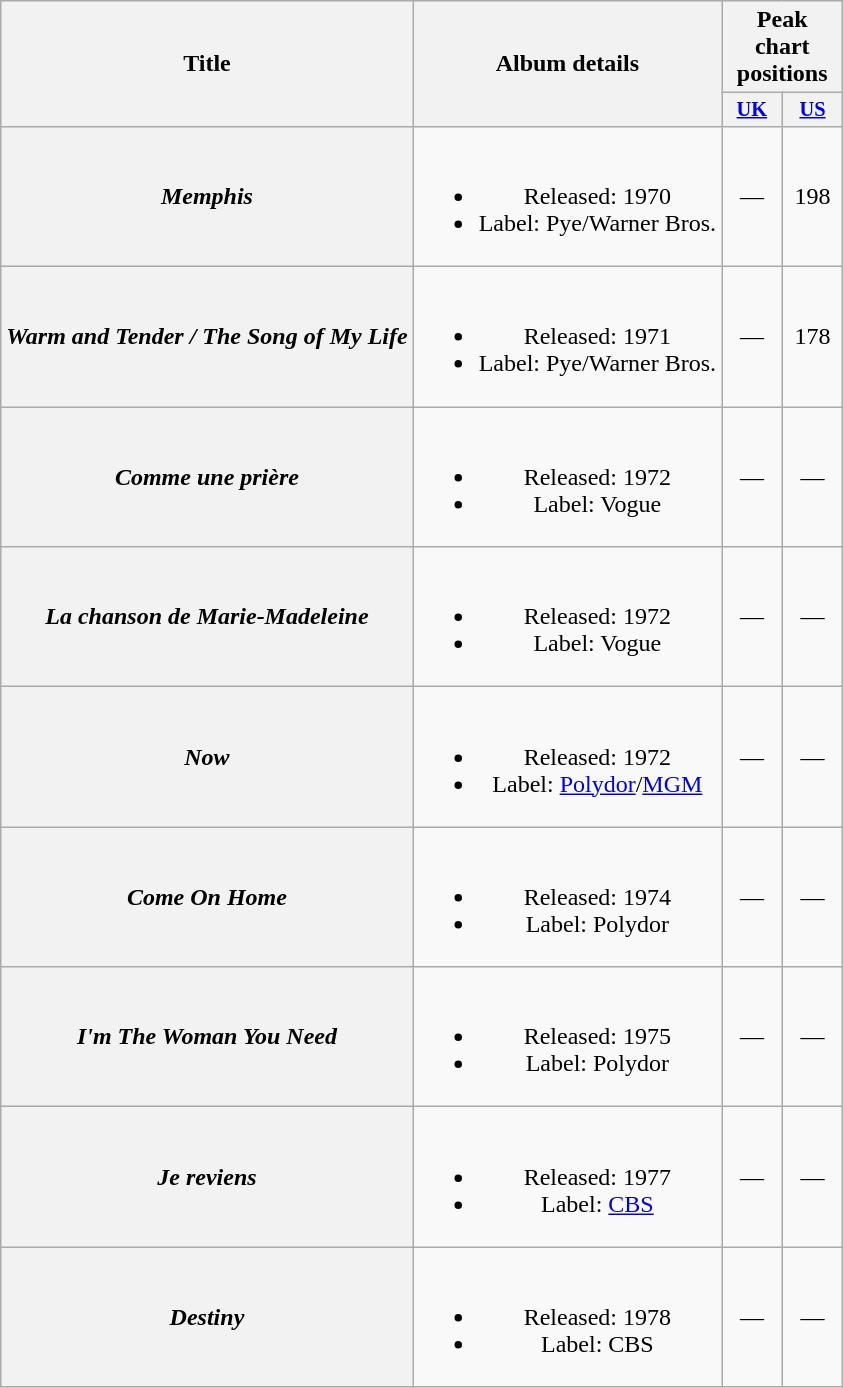<table class="wikitable plainrowheaders" style="text-align:center;">
<tr>
<th rowspan="2" scope="col">Title</th>
<th rowspan="2" scope="col">Album details</th>
<th colspan="2">Peak chart positions</th>
</tr>
<tr>
<th scope="col" style="width:2.5em;font-size:85%"><a href='#'>UK</a><br></th>
<th scope="col" style="width:2.5em;font-size:85%"><a href='#'>US</a><br></th>
</tr>
<tr>
<th scope="row"><em>Memphis</em></th>
<td><br><ul><li>Released: 1970 </li><li>Label: Pye/Warner Bros.</li></ul></td>
<td>—</td>
<td>198</td>
</tr>
<tr>
<th scope="row"><em>Warm and Tender / The Song of My Life</em></th>
<td><br><ul><li>Released: 1971 </li><li>Label: Pye/Warner Bros.</li></ul></td>
<td>—</td>
<td>178</td>
</tr>
<tr>
<th scope="row"><em>Comme une prière</em></th>
<td><br><ul><li>Released: 1972 </li><li>Label: Vogue</li></ul></td>
<td>—</td>
<td>—</td>
</tr>
<tr>
<th scope="row"><em>La chanson de Marie-Madeleine</em></th>
<td><br><ul><li>Released: 1972 </li><li>Label: Vogue</li></ul></td>
<td>—</td>
<td>—</td>
</tr>
<tr>
<th scope="row"><em>Now</em></th>
<td><br><ul><li>Released: 1972 </li><li>Label: <a href='#'>Polydor</a>/<a href='#'>MGM</a></li></ul></td>
<td>—</td>
<td>—</td>
</tr>
<tr>
<th scope="row"><em>Come On Home</em></th>
<td><br><ul><li>Released: 1974 </li><li>Label: Polydor</li></ul></td>
<td>—</td>
<td>—</td>
</tr>
<tr>
<th scope="row"><em>I'm The Woman You Need</em></th>
<td><br><ul><li>Released: 1975 </li><li>Label: Polydor</li></ul></td>
<td>—</td>
<td>—</td>
</tr>
<tr>
<th scope="row"><em>Je reviens</em></th>
<td><br><ul><li>Released: 1977 </li><li>Label: <a href='#'>CBS</a></li></ul></td>
<td>—</td>
<td>—</td>
</tr>
<tr>
<th scope="row"><em>Destiny</em></th>
<td><br><ul><li>Released: 1978 </li><li>Label: CBS</li></ul></td>
<td>—</td>
<td>—</td>
</tr>
</table>
